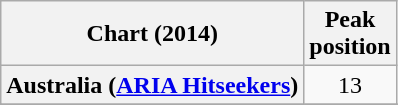<table class="wikitable plainrowheaders sortable" style="text-align:center;">
<tr>
<th>Chart (2014)</th>
<th>Peak<br>position</th>
</tr>
<tr>
<th scope="row">Australia (<a href='#'>ARIA Hitseekers</a>)</th>
<td>13</td>
</tr>
<tr>
</tr>
<tr>
</tr>
<tr>
</tr>
<tr>
</tr>
<tr>
</tr>
</table>
